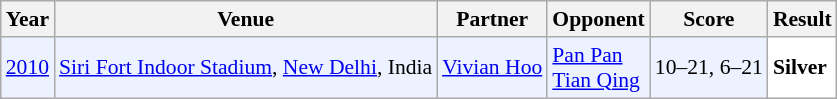<table class="sortable wikitable" style="font-size: 90%;">
<tr>
<th>Year</th>
<th>Venue</th>
<th>Partner</th>
<th>Opponent</th>
<th>Score</th>
<th>Result</th>
</tr>
<tr style="background:#ECF2FF">
<td align="center"><a href='#'>2010</a></td>
<td align="left"><a href='#'>Siri Fort Indoor Stadium</a>, <a href='#'>New Delhi</a>, India</td>
<td align="left"> <a href='#'>Vivian Hoo</a></td>
<td align="left"> <a href='#'>Pan Pan</a><br> <a href='#'>Tian Qing</a></td>
<td align="left">10–21, 6–21</td>
<td style="text-align:left; background:white"> <strong>Silver</strong></td>
</tr>
</table>
